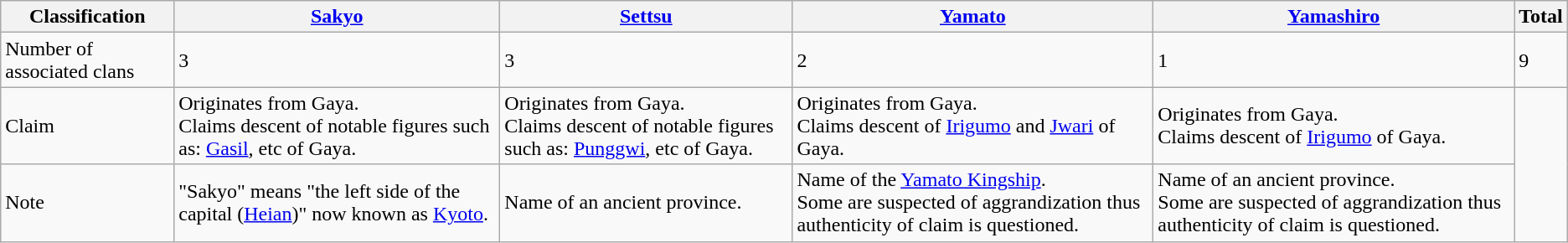<table class="wikitable">
<tr>
<th>Classification</th>
<th><a href='#'>Sakyo</a></th>
<th><a href='#'>Settsu</a></th>
<th><a href='#'>Yamato</a></th>
<th><a href='#'>Yamashiro</a></th>
<th>Total</th>
</tr>
<tr>
<td>Number of associated clans</td>
<td>3</td>
<td>3</td>
<td>2</td>
<td>1</td>
<td>9</td>
</tr>
<tr>
<td>Claim</td>
<td>Originates from Gaya.<br>Claims descent of notable figures such as: <a href='#'>Gasil</a>, etc of Gaya.</td>
<td>Originates from Gaya.<br>Claims descent of notable figures such as: <a href='#'>Punggwi</a>, etc of Gaya.</td>
<td>Originates from Gaya.<br>Claims descent of <a href='#'>Irigumo</a> and <a href='#'>Jwari</a> of Gaya.</td>
<td>Originates from Gaya.<br>Claims descent of <a href='#'>Irigumo</a> of Gaya.</td>
<td rowspan="2"></td>
</tr>
<tr>
<td>Note</td>
<td>"Sakyo" means "the left side of the capital (<a href='#'>Heian</a>)" now known as <a href='#'>Kyoto</a>.</td>
<td>Name of an ancient province.</td>
<td>Name of the <a href='#'>Yamato Kingship</a>.<br>Some are suspected of aggrandization thus authenticity of claim is questioned.</td>
<td>Name of an ancient province.<br>Some are suspected of aggrandization thus authenticity of claim is questioned.</td>
</tr>
</table>
